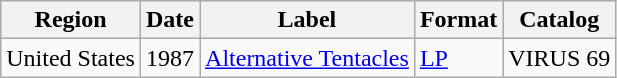<table class="wikitable">
<tr>
<th>Region</th>
<th>Date</th>
<th>Label</th>
<th>Format</th>
<th>Catalog</th>
</tr>
<tr>
<td>United States</td>
<td>1987</td>
<td><a href='#'>Alternative Tentacles</a></td>
<td><a href='#'>LP</a></td>
<td>VIRUS 69</td>
</tr>
</table>
